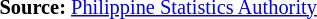<table style="font-size:85%;" '|>
<tr>
<td><br><p>
<strong>Source:</strong> <a href='#'>Philippine Statistics Authority</a>
</p></td>
</tr>
</table>
